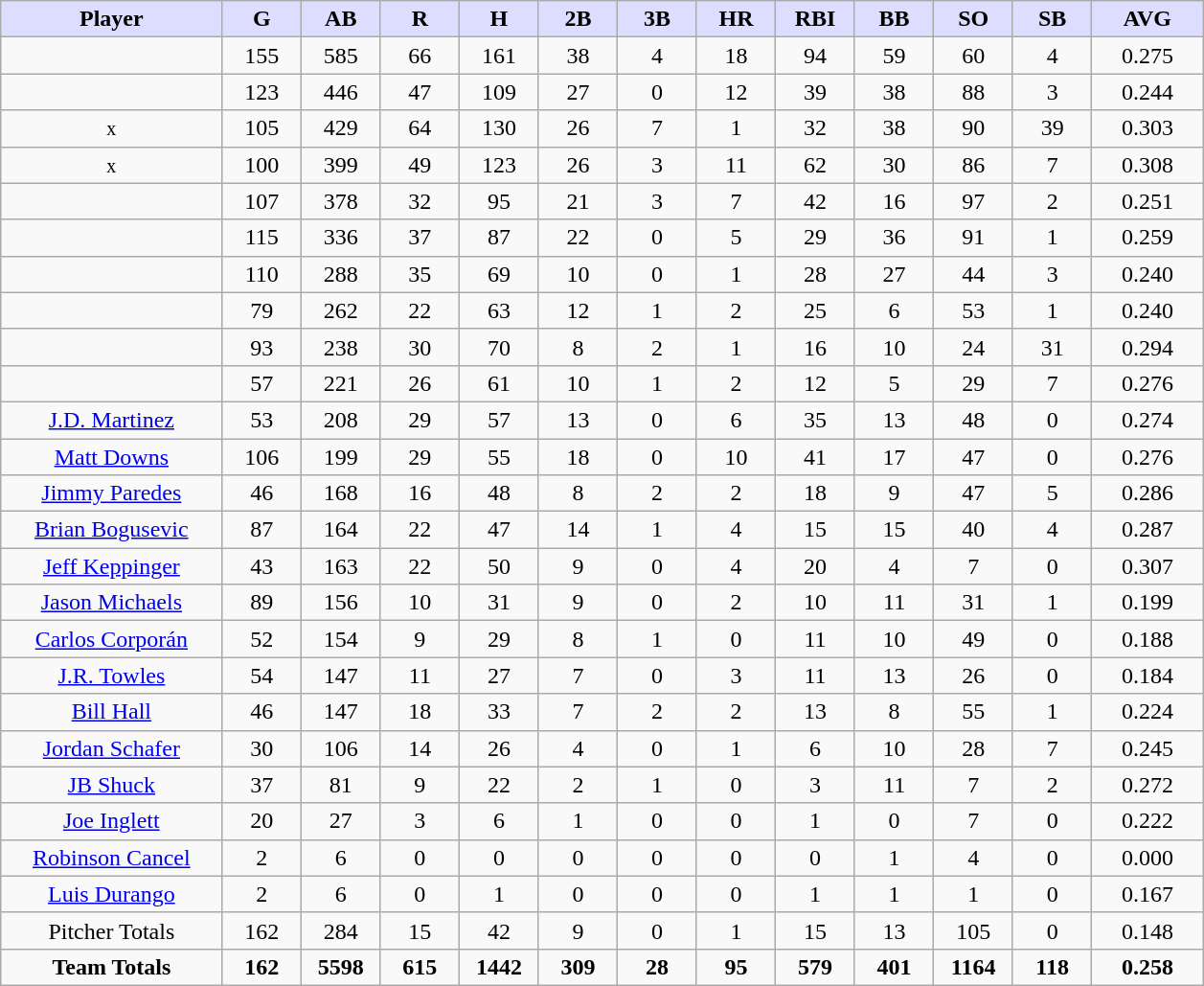<table class="wikitable sortable">
<tr>
<th style="background:#ddf; width:14%;">Player</th>
<th style="background:#ddf; width:5%;">G</th>
<th style="background:#ddf; width:5%;">AB</th>
<th style="background:#ddf; width:5%;">R</th>
<th style="background:#ddf; width:5%;">H</th>
<th style="background:#ddf; width:5%;">2B</th>
<th style="background:#ddf; width:5%;">3B</th>
<th style="background:#ddf; width:5%;">HR</th>
<th style="background:#ddf; width:5%;">RBI</th>
<th style="background:#ddf; width:5%;">BB</th>
<th style="background:#ddf; width:5%;">SO</th>
<th style="background:#ddf; width:5%;">SB</th>
<th style="background:#ddf; width:7%;">AVG</th>
</tr>
<tr style="text-align:center;">
<td></td>
<td>155</td>
<td>585</td>
<td>66</td>
<td>161</td>
<td>38</td>
<td>4</td>
<td>18</td>
<td>94</td>
<td>59</td>
<td>60</td>
<td>4</td>
<td>0.275</td>
</tr>
<tr style="text-align:center;">
<td></td>
<td>123</td>
<td>446</td>
<td>47</td>
<td>109</td>
<td>27</td>
<td>0</td>
<td>12</td>
<td>39</td>
<td>38</td>
<td>88</td>
<td>3</td>
<td>0.244</td>
</tr>
<tr style="text-align:center;">
<td> <small>x</small></td>
<td>105</td>
<td>429</td>
<td>64</td>
<td>130</td>
<td>26</td>
<td>7</td>
<td>1</td>
<td>32</td>
<td>38</td>
<td>90</td>
<td>39</td>
<td>0.303</td>
</tr>
<tr style="text-align:center;">
<td> <small>x</small></td>
<td>100</td>
<td>399</td>
<td>49</td>
<td>123</td>
<td>26</td>
<td>3</td>
<td>11</td>
<td>62</td>
<td>30</td>
<td>86</td>
<td>7</td>
<td>0.308</td>
</tr>
<tr style="text-align:center;">
<td></td>
<td>107</td>
<td>378</td>
<td>32</td>
<td>95</td>
<td>21</td>
<td>3</td>
<td>7</td>
<td>42</td>
<td>16</td>
<td>97</td>
<td>2</td>
<td>0.251</td>
</tr>
<tr style="text-align:center;">
<td></td>
<td>115</td>
<td>336</td>
<td>37</td>
<td>87</td>
<td>22</td>
<td>0</td>
<td>5</td>
<td>29</td>
<td>36</td>
<td>91</td>
<td>1</td>
<td>0.259</td>
</tr>
<tr style="text-align:center;">
<td></td>
<td>110</td>
<td>288</td>
<td>35</td>
<td>69</td>
<td>10</td>
<td>0</td>
<td>1</td>
<td>28</td>
<td>27</td>
<td>44</td>
<td>3</td>
<td>0.240</td>
</tr>
<tr style="text-align:center;">
<td></td>
<td>79</td>
<td>262</td>
<td>22</td>
<td>63</td>
<td>12</td>
<td>1</td>
<td>2</td>
<td>25</td>
<td>6</td>
<td>53</td>
<td>1</td>
<td>0.240</td>
</tr>
<tr style="text-align:center;">
<td></td>
<td>93</td>
<td>238</td>
<td>30</td>
<td>70</td>
<td>8</td>
<td>2</td>
<td>1</td>
<td>16</td>
<td>10</td>
<td>24</td>
<td>31</td>
<td>0.294</td>
</tr>
<tr style="text-align:center;">
<td></td>
<td>57</td>
<td>221</td>
<td>26</td>
<td>61</td>
<td>10</td>
<td>1</td>
<td>2</td>
<td>12</td>
<td>5</td>
<td>29</td>
<td>7</td>
<td>0.276</td>
</tr>
<tr align=center>
<td><a href='#'>J.D. Martinez</a></td>
<td>53</td>
<td>208</td>
<td>29</td>
<td>57</td>
<td>13</td>
<td>0</td>
<td>6</td>
<td>35</td>
<td>13</td>
<td>48</td>
<td>0</td>
<td>0.274</td>
</tr>
<tr align=center>
<td><a href='#'>Matt Downs</a></td>
<td>106</td>
<td>199</td>
<td>29</td>
<td>55</td>
<td>18</td>
<td>0</td>
<td>10</td>
<td>41</td>
<td>17</td>
<td>47</td>
<td>0</td>
<td>0.276</td>
</tr>
<tr align=center>
<td><a href='#'>Jimmy Paredes</a></td>
<td>46</td>
<td>168</td>
<td>16</td>
<td>48</td>
<td>8</td>
<td>2</td>
<td>2</td>
<td>18</td>
<td>9</td>
<td>47</td>
<td>5</td>
<td>0.286</td>
</tr>
<tr align=center>
<td><a href='#'>Brian Bogusevic</a></td>
<td>87</td>
<td>164</td>
<td>22</td>
<td>47</td>
<td>14</td>
<td>1</td>
<td>4</td>
<td>15</td>
<td>15</td>
<td>40</td>
<td>4</td>
<td>0.287</td>
</tr>
<tr align=center>
<td><a href='#'>Jeff Keppinger</a></td>
<td>43</td>
<td>163</td>
<td>22</td>
<td>50</td>
<td>9</td>
<td>0</td>
<td>4</td>
<td>20</td>
<td>4</td>
<td>7</td>
<td>0</td>
<td>0.307</td>
</tr>
<tr align=center>
<td><a href='#'>Jason Michaels</a></td>
<td>89</td>
<td>156</td>
<td>10</td>
<td>31</td>
<td>9</td>
<td>0</td>
<td>2</td>
<td>10</td>
<td>11</td>
<td>31</td>
<td>1</td>
<td>0.199</td>
</tr>
<tr align=center>
<td><a href='#'>Carlos Corporán</a></td>
<td>52</td>
<td>154</td>
<td>9</td>
<td>29</td>
<td>8</td>
<td>1</td>
<td>0</td>
<td>11</td>
<td>10</td>
<td>49</td>
<td>0</td>
<td>0.188</td>
</tr>
<tr align=center>
<td><a href='#'>J.R. Towles</a></td>
<td>54</td>
<td>147</td>
<td>11</td>
<td>27</td>
<td>7</td>
<td>0</td>
<td>3</td>
<td>11</td>
<td>13</td>
<td>26</td>
<td>0</td>
<td>0.184</td>
</tr>
<tr align=center>
<td><a href='#'>Bill Hall</a></td>
<td>46</td>
<td>147</td>
<td>18</td>
<td>33</td>
<td>7</td>
<td>2</td>
<td>2</td>
<td>13</td>
<td>8</td>
<td>55</td>
<td>1</td>
<td>0.224</td>
</tr>
<tr align=center>
<td><a href='#'>Jordan Schafer</a></td>
<td>30</td>
<td>106</td>
<td>14</td>
<td>26</td>
<td>4</td>
<td>0</td>
<td>1</td>
<td>6</td>
<td>10</td>
<td>28</td>
<td>7</td>
<td>0.245</td>
</tr>
<tr align=center>
<td><a href='#'>JB Shuck</a></td>
<td>37</td>
<td>81</td>
<td>9</td>
<td>22</td>
<td>2</td>
<td>1</td>
<td>0</td>
<td>3</td>
<td>11</td>
<td>7</td>
<td>2</td>
<td>0.272</td>
</tr>
<tr align=center>
<td><a href='#'>Joe Inglett</a></td>
<td>20</td>
<td>27</td>
<td>3</td>
<td>6</td>
<td>1</td>
<td>0</td>
<td>0</td>
<td>1</td>
<td>0</td>
<td>7</td>
<td>0</td>
<td>0.222</td>
</tr>
<tr align=center>
<td><a href='#'>Robinson Cancel</a></td>
<td>2</td>
<td>6</td>
<td>0</td>
<td>0</td>
<td>0</td>
<td>0</td>
<td>0</td>
<td>0</td>
<td>1</td>
<td>4</td>
<td>0</td>
<td>0.000</td>
</tr>
<tr align=center>
<td><a href='#'>Luis Durango</a></td>
<td>2</td>
<td>6</td>
<td>0</td>
<td>1</td>
<td>0</td>
<td>0</td>
<td>0</td>
<td>1</td>
<td>1</td>
<td>1</td>
<td>0</td>
<td>0.167</td>
</tr>
<tr align=center>
<td>Pitcher Totals</td>
<td>162</td>
<td>284</td>
<td>15</td>
<td>42</td>
<td>9</td>
<td>0</td>
<td>1</td>
<td>15</td>
<td>13</td>
<td>105</td>
<td>0</td>
<td>0.148</td>
</tr>
<tr align=center>
<td><strong>Team Totals</strong></td>
<td><strong>162</strong></td>
<td><strong>5598</strong></td>
<td><strong>615</strong></td>
<td><strong>1442</strong></td>
<td><strong>309</strong></td>
<td><strong>28</strong></td>
<td><strong>95</strong></td>
<td><strong>579</strong></td>
<td><strong>401</strong></td>
<td><strong>1164</strong></td>
<td><strong>118</strong></td>
<td><strong>0.258</strong></td>
</tr>
</table>
